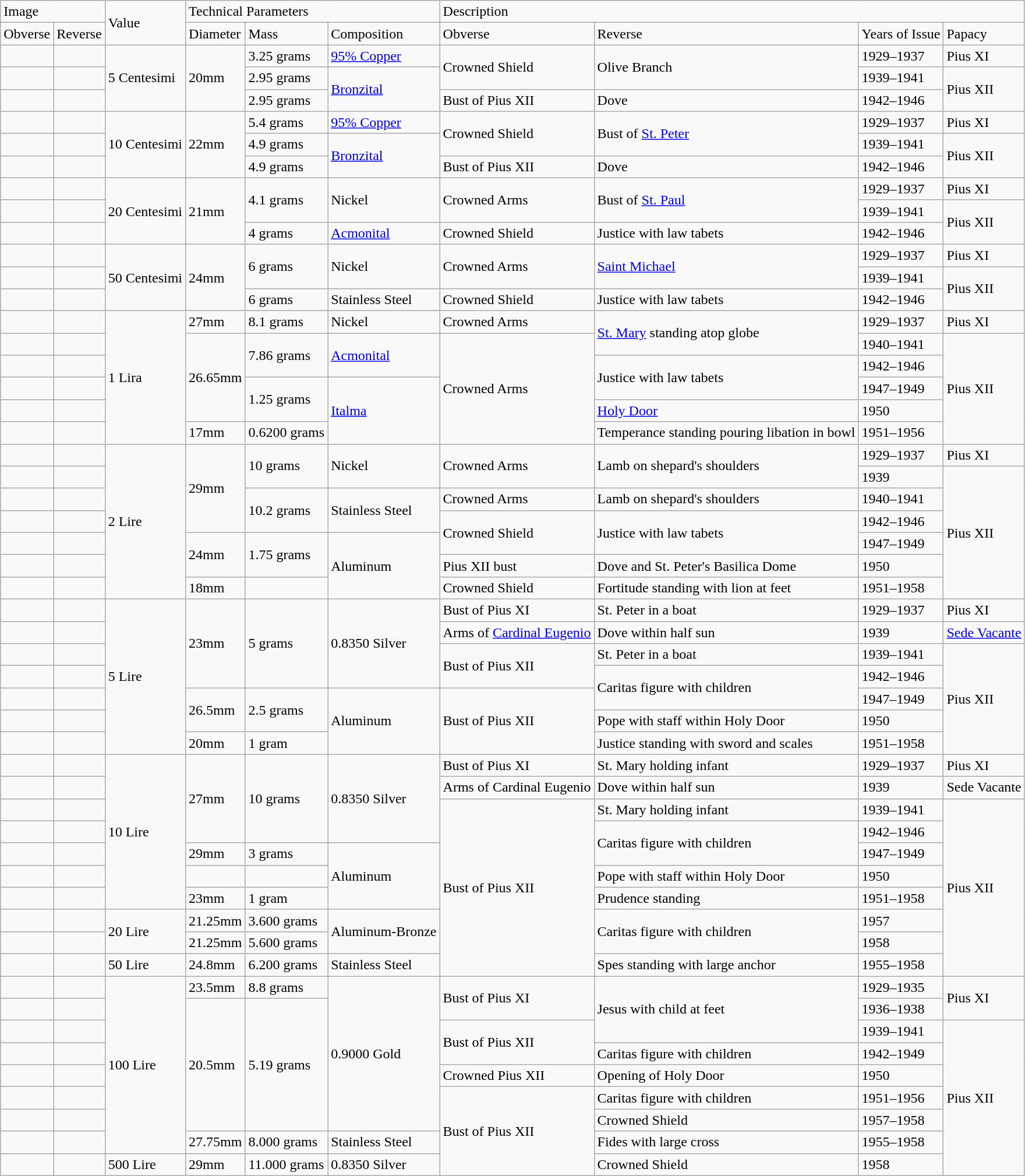<table class="wikitable">
<tr>
<td colspan="2">Image</td>
<td rowspan="2">Value</td>
<td colspan="3">Technical Parameters</td>
<td colspan="4">Description</td>
</tr>
<tr>
<td>Obverse</td>
<td>Reverse</td>
<td>Diameter</td>
<td>Mass</td>
<td>Composition</td>
<td>Obverse</td>
<td>Reverse</td>
<td>Years of Issue</td>
<td>Papacy</td>
</tr>
<tr>
<td></td>
<td></td>
<td rowspan="3">5 Centesimi</td>
<td rowspan="3">20mm</td>
<td>3.25 grams</td>
<td><a href='#'>95% Copper</a></td>
<td rowspan="2">Crowned Shield</td>
<td rowspan="2">Olive Branch</td>
<td>1929–1937</td>
<td>Pius XI</td>
</tr>
<tr>
<td></td>
<td></td>
<td>2.95 grams</td>
<td rowspan="2"><a href='#'>Bronzital</a></td>
<td>1939–1941</td>
<td rowspan="2">Pius XII</td>
</tr>
<tr>
<td></td>
<td></td>
<td>2.95 grams</td>
<td>Bust of Pius XII</td>
<td>Dove</td>
<td>1942–1946</td>
</tr>
<tr>
<td></td>
<td></td>
<td rowspan="3">10 Centesimi</td>
<td rowspan="3">22mm</td>
<td>5.4 grams</td>
<td><a href='#'>95% Copper</a></td>
<td rowspan="2">Crowned Shield</td>
<td rowspan="2">Bust of <a href='#'>St. Peter</a></td>
<td>1929–1937</td>
<td>Pius XI</td>
</tr>
<tr>
<td></td>
<td></td>
<td>4.9 grams</td>
<td rowspan="2"><a href='#'>Bronzital</a></td>
<td>1939–1941</td>
<td rowspan="2">Pius XII</td>
</tr>
<tr>
<td></td>
<td></td>
<td>4.9 grams</td>
<td>Bust of Pius XII</td>
<td>Dove</td>
<td>1942–1946</td>
</tr>
<tr>
<td></td>
<td></td>
<td rowspan="3">20 Centesimi</td>
<td rowspan="3">21mm</td>
<td rowspan="2">4.1 grams</td>
<td rowspan="2">Nickel</td>
<td rowspan="2">Crowned Arms</td>
<td rowspan="2">Bust of <a href='#'>St. Paul</a></td>
<td>1929–1937</td>
<td>Pius XI</td>
</tr>
<tr>
<td></td>
<td></td>
<td>1939–1941</td>
<td rowspan="2">Pius XII</td>
</tr>
<tr>
<td></td>
<td></td>
<td>4 grams</td>
<td><a href='#'>Acmonital</a></td>
<td>Crowned Shield</td>
<td>Justice with law tabets</td>
<td>1942–1946</td>
</tr>
<tr>
<td></td>
<td></td>
<td rowspan="3">50 Centesimi</td>
<td rowspan="3">24mm</td>
<td rowspan="2">6 grams</td>
<td rowspan="2">Nickel</td>
<td rowspan="2">Crowned Arms</td>
<td rowspan="2"><a href='#'>Saint Michael</a></td>
<td>1929–1937</td>
<td>Pius XI</td>
</tr>
<tr>
<td></td>
<td></td>
<td>1939–1941</td>
<td rowspan="2">Pius XII</td>
</tr>
<tr>
<td></td>
<td></td>
<td>6 grams</td>
<td>Stainless Steel</td>
<td>Crowned Shield</td>
<td>Justice with law tabets</td>
<td>1942–1946</td>
</tr>
<tr>
<td></td>
<td></td>
<td rowspan="6">1 Lira</td>
<td>27mm</td>
<td>8.1 grams</td>
<td>Nickel</td>
<td>Crowned Arms</td>
<td rowspan="2"><a href='#'>St. Mary</a> standing atop globe</td>
<td>1929–1937</td>
<td>Pius XI</td>
</tr>
<tr>
<td></td>
<td></td>
<td rowspan="4">26.65mm</td>
<td rowspan="2">7.86 grams</td>
<td rowspan="2"><a href='#'>Acmonital</a></td>
<td rowspan="5">Crowned Arms</td>
<td>1940–1941</td>
<td rowspan="5">Pius XII</td>
</tr>
<tr>
<td></td>
<td></td>
<td rowspan="2">Justice with law tabets</td>
<td>1942–1946</td>
</tr>
<tr>
<td></td>
<td></td>
<td rowspan="2">1.25 grams</td>
<td rowspan="3"><a href='#'>Italma</a></td>
<td>1947–1949</td>
</tr>
<tr>
<td></td>
<td></td>
<td><a href='#'>Holy Door</a></td>
<td>1950</td>
</tr>
<tr>
<td></td>
<td></td>
<td>17mm</td>
<td>0.6200 grams</td>
<td>Temperance standing pouring libation in bowl</td>
<td>1951–1956</td>
</tr>
<tr>
<td></td>
<td></td>
<td rowspan="7">2 Lire</td>
<td rowspan="4">29mm</td>
<td rowspan="2">10 grams</td>
<td rowspan="2">Nickel</td>
<td rowspan="2">Crowned Arms</td>
<td rowspan="2">Lamb on shepard's shoulders</td>
<td>1929–1937</td>
<td>Pius XI</td>
</tr>
<tr>
<td></td>
<td></td>
<td>1939</td>
<td rowspan="6">Pius XII</td>
</tr>
<tr>
<td></td>
<td></td>
<td rowspan="2">10.2 grams</td>
<td rowspan="2">Stainless Steel</td>
<td>Crowned Arms</td>
<td>Lamb on shepard's shoulders</td>
<td>1940–1941</td>
</tr>
<tr>
<td></td>
<td></td>
<td rowspan="2">Crowned Shield</td>
<td rowspan="2">Justice with law tabets</td>
<td>1942–1946</td>
</tr>
<tr>
<td></td>
<td></td>
<td rowspan="2">24mm</td>
<td rowspan="2">1.75 grams</td>
<td rowspan="3">Aluminum</td>
<td>1947–1949</td>
</tr>
<tr>
<td></td>
<td></td>
<td>Pius XII bust</td>
<td>Dove and St. Peter's Basilica Dome</td>
<td>1950</td>
</tr>
<tr>
<td></td>
<td></td>
<td>18mm</td>
<td></td>
<td>Crowned Shield</td>
<td>Fortitude standing with lion at feet</td>
<td>1951–1958</td>
</tr>
<tr>
<td></td>
<td></td>
<td rowspan="7">5 Lire</td>
<td rowspan="4">23mm</td>
<td rowspan="4">5 grams</td>
<td rowspan="4">0.8350 Silver</td>
<td>Bust of Pius XI</td>
<td>St. Peter in a boat</td>
<td>1929–1937</td>
<td>Pius XI</td>
</tr>
<tr>
<td></td>
<td></td>
<td>Arms of <a href='#'>Cardinal Eugenio</a></td>
<td>Dove within half sun</td>
<td>1939</td>
<td><a href='#'>Sede Vacante</a></td>
</tr>
<tr>
<td></td>
<td></td>
<td rowspan="2">Bust of Pius XII</td>
<td>St. Peter in a boat</td>
<td>1939–1941</td>
<td rowspan="5">Pius XII</td>
</tr>
<tr>
<td></td>
<td></td>
<td rowspan="2">Caritas figure with children</td>
<td>1942–1946</td>
</tr>
<tr>
<td></td>
<td></td>
<td rowspan="2">26.5mm</td>
<td rowspan="2">2.5 grams</td>
<td rowspan="3">Aluminum</td>
<td rowspan="3">Bust of Pius XII</td>
<td>1947–1949</td>
</tr>
<tr>
<td></td>
<td></td>
<td>Pope with staff within Holy Door</td>
<td>1950</td>
</tr>
<tr>
<td></td>
<td></td>
<td>20mm</td>
<td>1 gram</td>
<td>Justice standing with sword and scales</td>
<td>1951–1958</td>
</tr>
<tr>
<td></td>
<td></td>
<td rowspan="7">10 Lire</td>
<td rowspan="4">27mm</td>
<td rowspan="4">10 grams</td>
<td rowspan="4">0.8350 Silver</td>
<td>Bust of Pius XI</td>
<td>St. Mary holding infant</td>
<td>1929–1937</td>
<td>Pius XI</td>
</tr>
<tr>
<td></td>
<td></td>
<td>Arms of Cardinal Eugenio</td>
<td>Dove within half sun</td>
<td>1939</td>
<td>Sede Vacante</td>
</tr>
<tr>
<td></td>
<td></td>
<td rowspan="8">Bust of Pius XII</td>
<td>St. Mary holding infant</td>
<td>1939–1941</td>
<td rowspan="8">Pius XII</td>
</tr>
<tr>
<td></td>
<td></td>
<td rowspan="2">Caritas figure with children</td>
<td>1942–1946</td>
</tr>
<tr>
<td></td>
<td></td>
<td>29mm</td>
<td>3 grams</td>
<td rowspan="3">Aluminum</td>
<td>1947–1949</td>
</tr>
<tr>
<td></td>
<td></td>
<td></td>
<td></td>
<td>Pope with staff within Holy Door</td>
<td>1950</td>
</tr>
<tr>
<td></td>
<td></td>
<td>23mm</td>
<td>1 gram</td>
<td>Prudence standing</td>
<td>1951–1958</td>
</tr>
<tr>
<td></td>
<td></td>
<td rowspan="2">20 Lire</td>
<td>21.25mm</td>
<td>3.600 grams</td>
<td rowspan="2">Aluminum-Bronze</td>
<td rowspan="2">Caritas figure with children</td>
<td>1957</td>
</tr>
<tr>
<td></td>
<td></td>
<td>21.25mm</td>
<td>5.600 grams</td>
<td>1958</td>
</tr>
<tr>
<td></td>
<td></td>
<td>50 Lire</td>
<td>24.8mm</td>
<td>6.200 grams</td>
<td>Stainless Steel</td>
<td>Spes standing with large anchor</td>
<td>1955–1958</td>
</tr>
<tr>
<td></td>
<td></td>
<td rowspan="8">100 Lire</td>
<td>23.5mm</td>
<td>8.8 grams</td>
<td rowspan="7">0.9000 Gold</td>
<td rowspan="2">Bust of Pius XI</td>
<td rowspan="3">Jesus with child at feet</td>
<td>1929–1935</td>
<td rowspan="2">Pius XI</td>
</tr>
<tr>
<td></td>
<td></td>
<td rowspan="6">20.5mm</td>
<td rowspan="6">5.19 grams</td>
<td>1936–1938</td>
</tr>
<tr>
<td></td>
<td></td>
<td rowspan="2">Bust of Pius XII</td>
<td>1939–1941</td>
<td rowspan="7">Pius XII</td>
</tr>
<tr>
<td></td>
<td></td>
<td>Caritas figure with children</td>
<td>1942–1949</td>
</tr>
<tr>
<td></td>
<td></td>
<td>Crowned Pius XII</td>
<td>Opening of Holy Door</td>
<td>1950</td>
</tr>
<tr>
<td></td>
<td></td>
<td rowspan="4">Bust of Pius XII</td>
<td>Caritas figure with children</td>
<td>1951–1956</td>
</tr>
<tr>
<td></td>
<td></td>
<td>Crowned Shield</td>
<td>1957–1958</td>
</tr>
<tr>
<td></td>
<td></td>
<td>27.75mm</td>
<td>8.000 grams</td>
<td>Stainless Steel</td>
<td>Fides with large cross</td>
<td>1955–1958</td>
</tr>
<tr>
<td></td>
<td></td>
<td>500 Lire</td>
<td>29mm</td>
<td>11.000 grams</td>
<td>0.8350 Silver</td>
<td>Crowned Shield</td>
<td>1958</td>
</tr>
</table>
